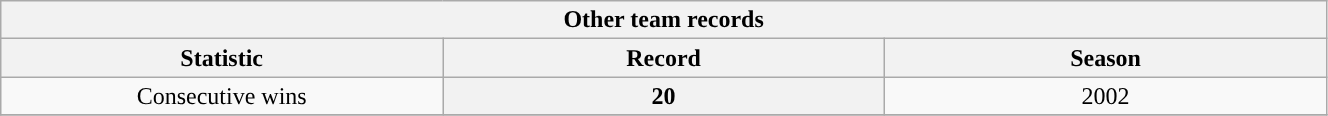<table class="wikitable" style="text-align:center" width="70%">
<tr>
<th colspan=3>Other team records</th>
</tr>
<tr>
<th scope="col" width=20%>Statistic</th>
<th scope="col" class="unsortable" width=20%>Record</th>
<th scope="col" width=20%>Season</th>
</tr>
<tr>
<td>Consecutive wins</td>
<th scope="row">20</th>
<td>2002</td>
</tr>
<tr>
</tr>
</table>
